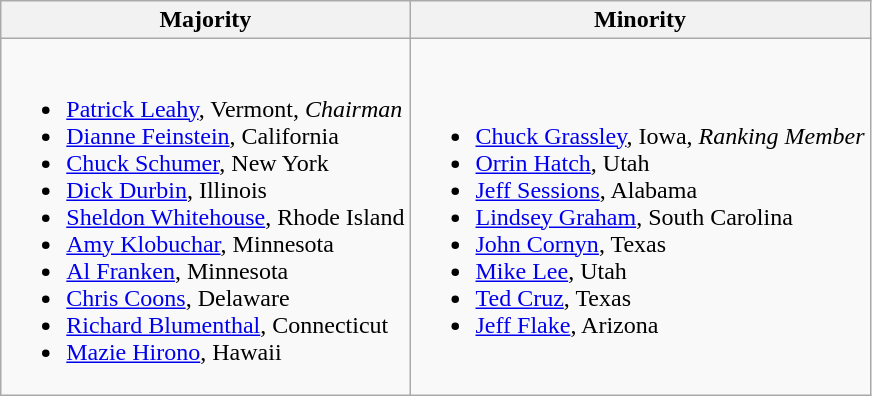<table class=wikitable>
<tr>
<th>Majority</th>
<th>Minority</th>
</tr>
<tr>
<td><br><ul><li><a href='#'>Patrick Leahy</a>, Vermont, <em>Chairman</em></li><li><a href='#'>Dianne Feinstein</a>, California</li><li><a href='#'>Chuck Schumer</a>, New York</li><li><a href='#'>Dick Durbin</a>, Illinois</li><li><a href='#'>Sheldon Whitehouse</a>, Rhode Island</li><li><a href='#'>Amy Klobuchar</a>, Minnesota</li><li><a href='#'>Al Franken</a>, Minnesota</li><li><a href='#'>Chris Coons</a>, Delaware</li><li><a href='#'>Richard Blumenthal</a>, Connecticut</li><li><a href='#'>Mazie Hirono</a>, Hawaii</li></ul></td>
<td><br><ul><li><a href='#'>Chuck Grassley</a>, Iowa, <em>Ranking Member</em></li><li><a href='#'>Orrin Hatch</a>, Utah</li><li><a href='#'>Jeff Sessions</a>, Alabama</li><li><a href='#'>Lindsey Graham</a>, South Carolina</li><li><a href='#'>John Cornyn</a>, Texas</li><li><a href='#'>Mike Lee</a>, Utah</li><li><a href='#'>Ted Cruz</a>, Texas</li><li><a href='#'>Jeff Flake</a>, Arizona</li></ul></td>
</tr>
</table>
